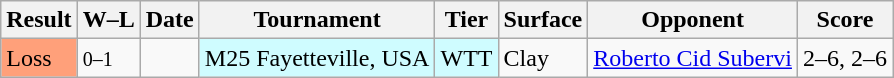<table class="wikitable">
<tr>
<th>Result</th>
<th class="unsortable">W–L</th>
<th>Date</th>
<th>Tournament</th>
<th>Tier</th>
<th>Surface</th>
<th>Opponent</th>
<th class="unsortable">Score</th>
</tr>
<tr>
<td bgcolor=FFA07A>Loss</td>
<td><small>0–1</small></td>
<td></td>
<td style="background:#cffcff;">M25 Fayetteville, USA</td>
<td style="background:#cffcff;">WTT</td>
<td>Clay</td>
<td> <a href='#'>Roberto Cid Subervi</a></td>
<td>2–6, 2–6</td>
</tr>
</table>
